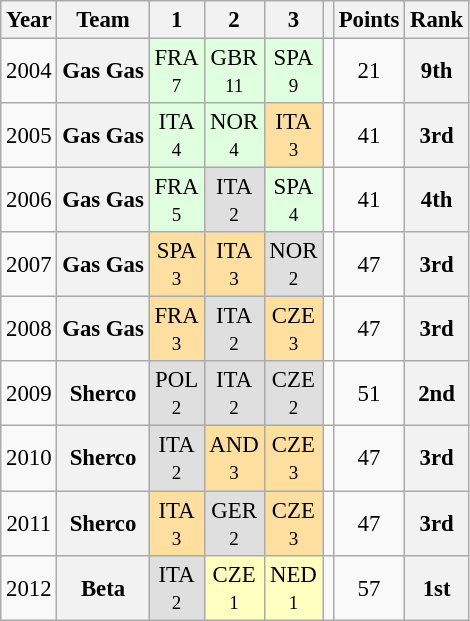<table class="wikitable" style="text-align:center; font-size:95%">
<tr>
<th>Year</th>
<th>Team</th>
<th>1</th>
<th>2</th>
<th>3</th>
<th></th>
<th>Points</th>
<th>Rank</th>
</tr>
<tr>
<td>2004</td>
<th>Gas Gas</th>
<td style="background:#DFFFDF;">FRA<br><small>7</small></td>
<td style="background:#DFFFDF;">GBR<br><small>11</small></td>
<td style="background:#DFFFDF;">SPA<br><small>9</small></td>
<td></td>
<td>21</td>
<th>9th</th>
</tr>
<tr>
<td>2005</td>
<th>Gas Gas</th>
<td style="background:#DFFFDF;">ITA<br><small>4</small></td>
<td style="background:#DFFFDF;">NOR<br><small>4</small></td>
<td style="background:#FFDF9F;">ITA<br><small>3</small></td>
<td></td>
<td>41</td>
<th>3rd</th>
</tr>
<tr>
<td>2006</td>
<th>Gas Gas</th>
<td style="background:#DFFFDF;">FRA<br><small>5</small></td>
<td style="background:#DFDFDF;">ITA<br><small>2</small></td>
<td style="background:#DFFFDF;">SPA<br><small>4</small></td>
<td></td>
<td>41</td>
<th>4th</th>
</tr>
<tr>
<td>2007</td>
<th>Gas Gas</th>
<td style="background:#FFDF9F;">SPA<br><small>3</small></td>
<td style="background:#FFDF9F;">ITA<br><small>3</small></td>
<td style="background:#DFDFDF;">NOR<br><small>2</small></td>
<td></td>
<td>47</td>
<th>3rd</th>
</tr>
<tr>
<td>2008</td>
<th>Gas Gas</th>
<td style="background:#FFDF9F;">FRA<br><small>3</small></td>
<td style="background:#DFDFDF;">ITA<br><small>2</small></td>
<td style="background:#FFDF9F;">CZE<br><small>3</small></td>
<td></td>
<td>47</td>
<th>3rd</th>
</tr>
<tr>
<td>2009</td>
<th>Sherco</th>
<td style="background:#DFDFDF;">POL<br><small>2</small></td>
<td style="background:#DFDFDF;">ITA<br><small>2</small></td>
<td style="background:#DFDFDF;">CZE<br><small>2</small></td>
<td></td>
<td>51</td>
<th>2nd</th>
</tr>
<tr>
<td>2010</td>
<th>Sherco</th>
<td style="background:#DFDFDF;">ITA<br><small>2</small></td>
<td style="background:#FFDF9F;">AND<br><small>3</small></td>
<td style="background:#FFDF9F;">CZE<br><small>3</small></td>
<td></td>
<td>47</td>
<th>3rd</th>
</tr>
<tr>
<td>2011</td>
<th>Sherco</th>
<td style="background:#FFDF9F;">ITA<br><small>3</small></td>
<td style="background:#DFDFDF;">GER<br><small>2</small></td>
<td style="background:#FFDF9F;">CZE<br><small>3</small></td>
<td></td>
<td>47</td>
<th>3rd</th>
</tr>
<tr>
<td>2012</td>
<th>Beta</th>
<td style="background:#DFDFDF;">ITA<br><small>2</small></td>
<td style="background:#FFFFBF;">CZE<br><small>1</small></td>
<td style="background:#FFFFBF;">NED<br><small>1</small></td>
<td></td>
<td>57</td>
<th>1st</th>
</tr>
</table>
